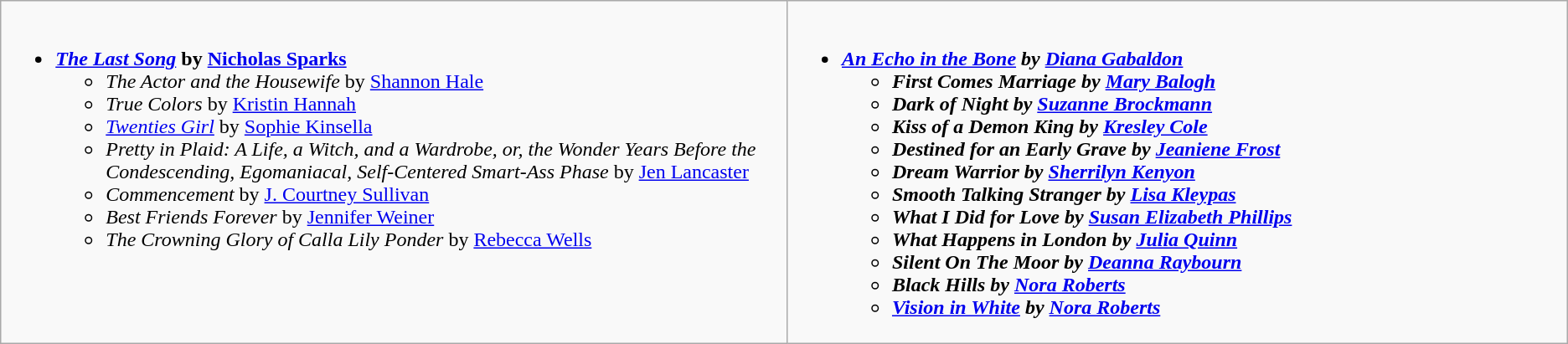<table class=wikitable>
<tr>
<td style="vertical-align:top; width:45em;"><br><ul><li><strong><a href='#'><em>The Last Song</em></a> by <a href='#'>Nicholas Sparks</a></strong><ul><li><em>The Actor and the Housewife</em> by <a href='#'>Shannon Hale</a></li><li><em>True Colors</em> by <a href='#'>Kristin Hannah</a></li><li><em><a href='#'>Twenties Girl</a></em> by <a href='#'>Sophie Kinsella</a></li><li><em>Pretty in Plaid: A Life, a Witch, and a Wardrobe, or, the Wonder Years Before the Condescending, Egomaniacal, Self-Centered Smart-Ass Phase</em> by <a href='#'>Jen Lancaster</a></li><li><em>Commencement</em> by <a href='#'>J. Courtney Sullivan</a></li><li><em>Best Friends Forever</em> by <a href='#'>Jennifer Weiner</a></li><li><em>The Crowning Glory of Calla Lily Ponder</em> by <a href='#'>Rebecca Wells</a></li></ul></li></ul></td>
<td style="vertical-align:top; width:45em;"><br><ul><li><strong><em><a href='#'>An Echo in the Bone</a><em> by <a href='#'>Diana Gabaldon</a><strong><ul><li></em>First Comes Marriage<em> by <a href='#'>Mary Balogh</a></li><li></em>Dark of Night<em> by <a href='#'>Suzanne Brockmann</a></li><li></em>Kiss of a Demon King<em> by <a href='#'>Kresley Cole</a></li><li></em>Destined for an Early Grave<em> by <a href='#'>Jeaniene Frost</a></li><li></em>Dream Warrior<em> by <a href='#'>Sherrilyn Kenyon</a></li><li></em>Smooth Talking Stranger<em> by <a href='#'>Lisa Kleypas</a></li><li></em>What I Did for Love<em> by <a href='#'>Susan Elizabeth Phillips</a></li><li></em>What Happens in London<em> by <a href='#'>Julia Quinn</a></li><li></em>Silent On The Moor<em> by <a href='#'>Deanna Raybourn</a></li><li></em>Black Hills<em> by <a href='#'>Nora Roberts</a></li><li></em><a href='#'>Vision in White</a><em> by <a href='#'>Nora Roberts</a></li></ul></li></ul></td>
</tr>
</table>
